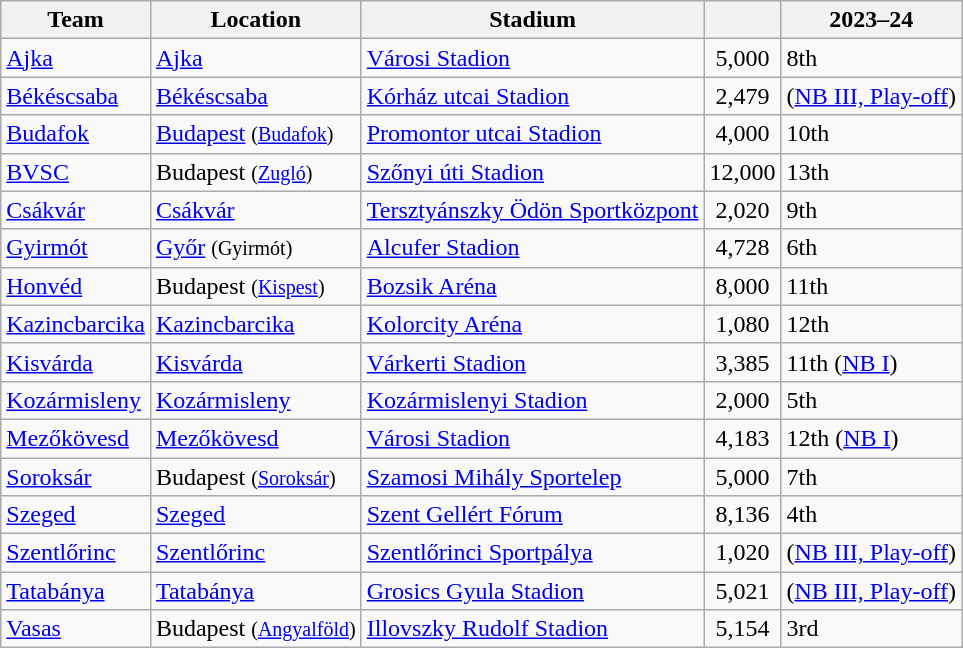<table class="wikitable sortable">
<tr>
<th>Team</th>
<th>Location</th>
<th>Stadium</th>
<th></th>
<th data-sort-type="number">2023–24</th>
</tr>
<tr>
<td><a href='#'>Ajka</a></td>
<td><a href='#'>Ajka</a></td>
<td><a href='#'>Városi Stadion</a></td>
<td align="center">5,000</td>
<td>8th</td>
</tr>
<tr>
<td><a href='#'>Békéscsaba</a></td>
<td><a href='#'>Békéscsaba</a></td>
<td><a href='#'>Kórház utcai Stadion</a></td>
<td align="center">2,479</td>
<td> (<a href='#'>NB III, Play-off</a>)</td>
</tr>
<tr>
<td><a href='#'>Budafok</a></td>
<td><a href='#'>Budapest</a> <small>(<a href='#'>Budafok</a>)</small></td>
<td><a href='#'>Promontor utcai Stadion</a></td>
<td align="center">4,000</td>
<td>10th</td>
</tr>
<tr>
<td><a href='#'>BVSC</a></td>
<td>Budapest <small>(<a href='#'>Zugló</a>)</small></td>
<td><a href='#'>Szőnyi úti Stadion</a></td>
<td align="center">12,000</td>
<td>13th</td>
</tr>
<tr>
<td><a href='#'>Csákvár</a></td>
<td><a href='#'>Csákvár</a></td>
<td><a href='#'>Tersztyánszky Ödön Sportközpont</a></td>
<td align="center">2,020</td>
<td>9th</td>
</tr>
<tr>
<td><a href='#'>Gyirmót</a></td>
<td><a href='#'>Győr</a> <small>(Gyirmót)</small></td>
<td><a href='#'>Alcufer Stadion</a></td>
<td align="center">4,728</td>
<td>6th</td>
</tr>
<tr>
<td><a href='#'>Honvéd</a></td>
<td>Budapest <small>(<a href='#'>Kispest</a>)</small></td>
<td><a href='#'>Bozsik Aréna</a></td>
<td align="center">8,000</td>
<td>11th</td>
</tr>
<tr>
<td><a href='#'>Kazincbarcika</a></td>
<td><a href='#'>Kazincbarcika</a></td>
<td><a href='#'>Kolorcity Aréna</a></td>
<td align="center">1,080</td>
<td>12th</td>
</tr>
<tr>
<td><a href='#'>Kisvárda</a></td>
<td><a href='#'>Kisvárda</a></td>
<td><a href='#'>Várkerti Stadion</a></td>
<td align="center">3,385</td>
<td> 11th (<a href='#'>NB I</a>)</td>
</tr>
<tr>
<td><a href='#'>Kozármisleny</a></td>
<td><a href='#'>Kozármisleny</a></td>
<td><a href='#'>Kozármislenyi Stadion</a></td>
<td align="center">2,000</td>
<td>5th</td>
</tr>
<tr>
<td><a href='#'>Mezőkövesd</a></td>
<td><a href='#'>Mezőkövesd</a></td>
<td><a href='#'>Városi Stadion</a></td>
<td align="center">4,183</td>
<td> 12th (<a href='#'>NB I</a>)</td>
</tr>
<tr>
<td><a href='#'>Soroksár</a></td>
<td>Budapest <small>(<a href='#'>Soroksár</a>)</small></td>
<td><a href='#'>Szamosi Mihály Sportelep</a></td>
<td align="center">5,000</td>
<td>7th</td>
</tr>
<tr>
<td><a href='#'>Szeged</a></td>
<td><a href='#'>Szeged</a></td>
<td><a href='#'>Szent Gellért Fórum</a></td>
<td align="center">8,136</td>
<td>4th</td>
</tr>
<tr>
<td><a href='#'>Szentlőrinc</a></td>
<td><a href='#'>Szentlőrinc</a></td>
<td><a href='#'>Szentlőrinci Sportpálya</a></td>
<td align="center">1,020</td>
<td> (<a href='#'>NB III, Play-off</a>)</td>
</tr>
<tr>
<td><a href='#'>Tatabánya</a></td>
<td><a href='#'>Tatabánya</a></td>
<td><a href='#'>Grosics Gyula Stadion</a></td>
<td align="center">5,021</td>
<td> (<a href='#'>NB III, Play-off</a>)</td>
</tr>
<tr>
<td><a href='#'>Vasas</a></td>
<td>Budapest <small>(<a href='#'>Angyalföld</a>)</small></td>
<td><a href='#'>Illovszky Rudolf Stadion</a></td>
<td align="center">5,154</td>
<td>3rd</td>
</tr>
</table>
